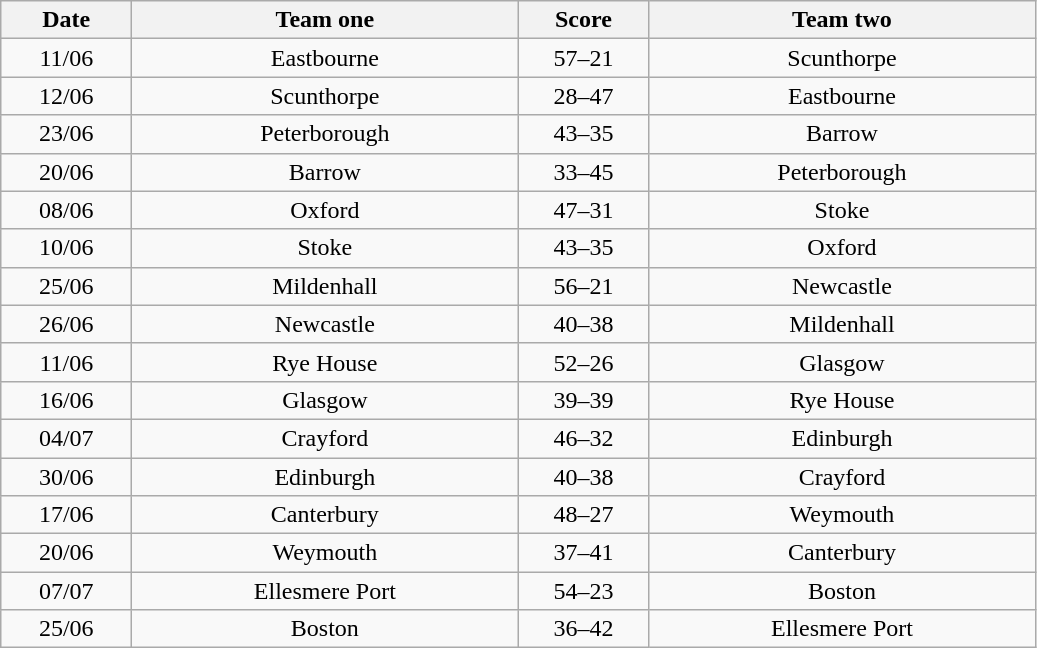<table class="wikitable" style="text-align: center">
<tr>
<th width=80>Date</th>
<th width=250>Team one</th>
<th width=80>Score</th>
<th width=250>Team two</th>
</tr>
<tr>
<td>11/06</td>
<td>Eastbourne</td>
<td>57–21</td>
<td>Scunthorpe</td>
</tr>
<tr>
<td>12/06</td>
<td>Scunthorpe</td>
<td>28–47</td>
<td>Eastbourne</td>
</tr>
<tr>
<td>23/06</td>
<td>Peterborough</td>
<td>43–35</td>
<td>Barrow</td>
</tr>
<tr>
<td>20/06</td>
<td>Barrow</td>
<td>33–45</td>
<td>Peterborough</td>
</tr>
<tr>
<td>08/06</td>
<td>Oxford</td>
<td>47–31</td>
<td>Stoke</td>
</tr>
<tr>
<td>10/06</td>
<td>Stoke</td>
<td>43–35</td>
<td>Oxford</td>
</tr>
<tr>
<td>25/06</td>
<td>Mildenhall</td>
<td>56–21</td>
<td>Newcastle</td>
</tr>
<tr>
<td>26/06</td>
<td>Newcastle</td>
<td>40–38</td>
<td>Mildenhall</td>
</tr>
<tr>
<td>11/06</td>
<td>Rye House</td>
<td>52–26</td>
<td>Glasgow</td>
</tr>
<tr>
<td>16/06</td>
<td>Glasgow</td>
<td>39–39</td>
<td>Rye House</td>
</tr>
<tr>
<td>04/07</td>
<td>Crayford</td>
<td>46–32</td>
<td>Edinburgh</td>
</tr>
<tr>
<td>30/06</td>
<td>Edinburgh</td>
<td>40–38</td>
<td>Crayford</td>
</tr>
<tr>
<td>17/06</td>
<td>Canterbury</td>
<td>48–27</td>
<td>Weymouth</td>
</tr>
<tr>
<td>20/06</td>
<td>Weymouth</td>
<td>37–41</td>
<td>Canterbury</td>
</tr>
<tr>
<td>07/07</td>
<td>Ellesmere Port</td>
<td>54–23</td>
<td>Boston</td>
</tr>
<tr>
<td>25/06</td>
<td>Boston</td>
<td>36–42</td>
<td>Ellesmere Port</td>
</tr>
</table>
